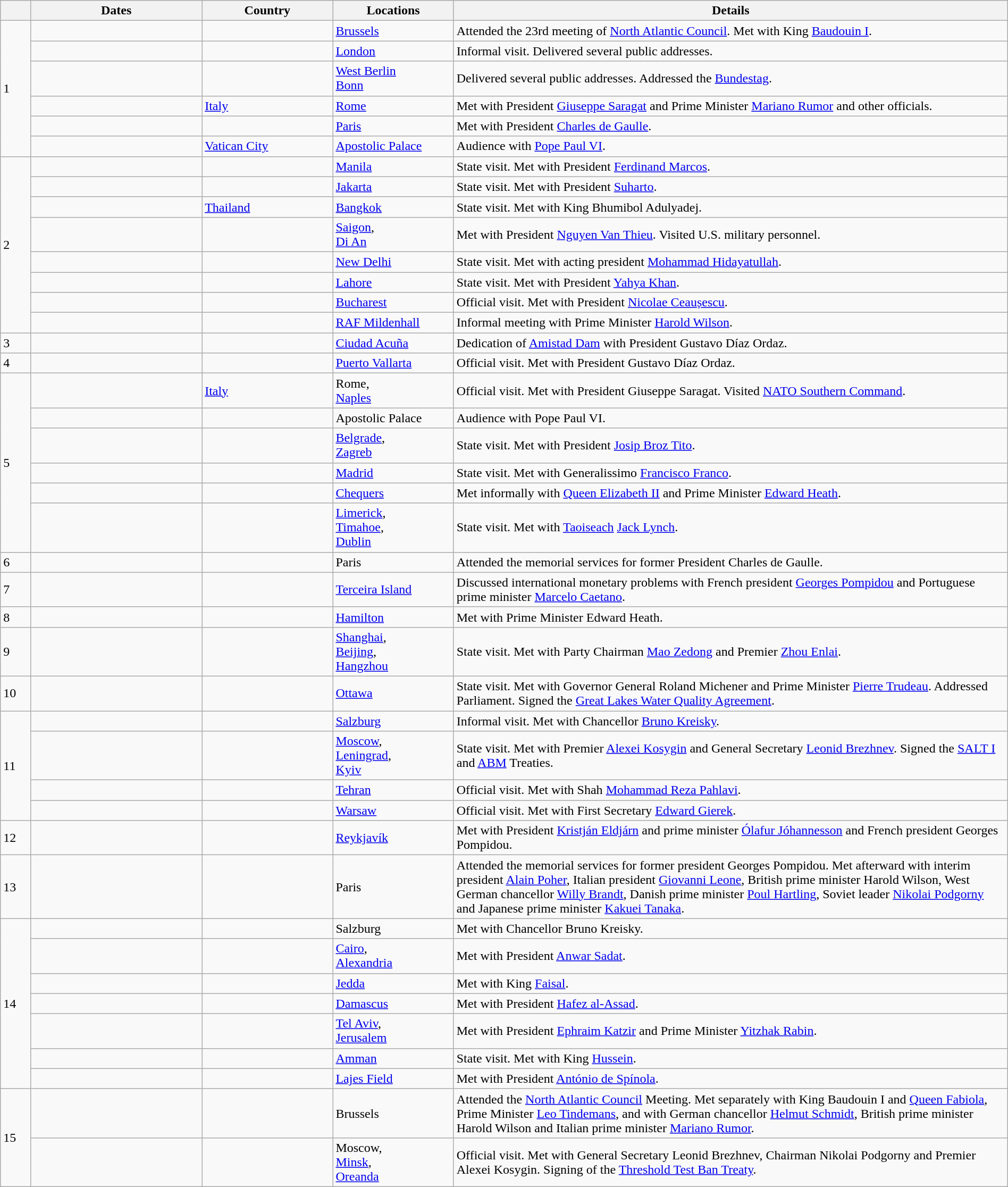<table class="wikitable sortable" border="1" style="margin: 1em auto 1em auto">
<tr>
<th style="width: 3%;"></th>
<th style="width: 17%;">Dates</th>
<th style="width: 13%;">Country</th>
<th style="width: 12%;">Locations</th>
<th style="width: 55%;">Details</th>
</tr>
<tr>
<td rowspan=6>1</td>
<td></td>
<td></td>
<td><a href='#'>Brussels</a></td>
<td>Attended the 23rd meeting of <a href='#'>North Atlantic Council</a>. Met with King <a href='#'>Baudouin I</a>.</td>
</tr>
<tr>
<td></td>
<td></td>
<td><a href='#'>London</a></td>
<td>Informal visit. Delivered several public addresses.</td>
</tr>
<tr>
<td></td>
<td></td>
<td><a href='#'>West Berlin</a><br><a href='#'>Bonn</a></td>
<td>Delivered several public addresses. Addressed the <a href='#'>Bundestag</a>.</td>
</tr>
<tr>
<td></td>
<td> <a href='#'>Italy</a></td>
<td><a href='#'>Rome</a></td>
<td>Met with President <a href='#'>Giuseppe Saragat</a> and Prime Minister <a href='#'>Mariano Rumor</a> and other officials.</td>
</tr>
<tr>
<td></td>
<td></td>
<td><a href='#'>Paris</a></td>
<td>Met with President <a href='#'>Charles de Gaulle</a>.</td>
</tr>
<tr>
<td></td>
<td> <a href='#'>Vatican City</a></td>
<td><a href='#'>Apostolic Palace</a></td>
<td>Audience with <a href='#'>Pope Paul VI</a>.</td>
</tr>
<tr>
<td rowspan=8>2</td>
<td></td>
<td></td>
<td><a href='#'>Manila</a></td>
<td>State visit. Met with President <a href='#'>Ferdinand Marcos</a>.</td>
</tr>
<tr>
<td></td>
<td></td>
<td><a href='#'>Jakarta</a></td>
<td>State visit. Met with President <a href='#'>Suharto</a>.</td>
</tr>
<tr>
<td></td>
<td> <a href='#'>Thailand</a></td>
<td><a href='#'>Bangkok</a></td>
<td>State visit. Met with King Bhumibol Adulyadej.</td>
</tr>
<tr>
<td></td>
<td></td>
<td><a href='#'>Saigon</a>,<br><a href='#'>Di An</a></td>
<td>Met with President <a href='#'>Nguyen Van Thieu</a>. Visited U.S. military personnel.</td>
</tr>
<tr>
<td></td>
<td></td>
<td><a href='#'>New Delhi</a></td>
<td>State visit. Met with acting president <a href='#'>Mohammad Hidayatullah</a>.</td>
</tr>
<tr>
<td></td>
<td></td>
<td><a href='#'>Lahore</a></td>
<td>State visit. Met with President <a href='#'>Yahya Khan</a>.</td>
</tr>
<tr>
<td></td>
<td></td>
<td><a href='#'>Bucharest</a></td>
<td>Official visit. Met with President <a href='#'>Nicolae Ceaușescu</a>.</td>
</tr>
<tr>
<td></td>
<td></td>
<td><a href='#'>RAF Mildenhall</a></td>
<td>Informal meeting with Prime Minister <a href='#'>Harold Wilson</a>.</td>
</tr>
<tr>
<td>3</td>
<td></td>
<td></td>
<td><a href='#'>Ciudad Acuña</a></td>
<td>Dedication of <a href='#'>Amistad Dam</a> with President Gustavo Díaz Ordaz.</td>
</tr>
<tr>
<td>4</td>
<td></td>
<td></td>
<td><a href='#'>Puerto Vallarta</a></td>
<td>Official visit. Met with President Gustavo Díaz Ordaz.</td>
</tr>
<tr>
<td rowspan=6>5</td>
<td></td>
<td> <a href='#'>Italy</a></td>
<td>Rome,<br><a href='#'>Naples</a></td>
<td>Official visit. Met with President Giuseppe Saragat. Visited <a href='#'>NATO Southern Command</a>.</td>
</tr>
<tr>
<td></td>
<td></td>
<td>Apostolic Palace</td>
<td>Audience with Pope Paul VI.</td>
</tr>
<tr>
<td></td>
<td></td>
<td><a href='#'>Belgrade</a>,<br><a href='#'>Zagreb</a></td>
<td>State visit. Met with President <a href='#'>Josip Broz Tito</a>.</td>
</tr>
<tr>
<td></td>
<td></td>
<td><a href='#'>Madrid</a></td>
<td>State visit. Met with Generalissimo <a href='#'>Francisco Franco</a>.</td>
</tr>
<tr>
<td></td>
<td></td>
<td><a href='#'>Chequers</a></td>
<td>Met informally with <a href='#'>Queen Elizabeth II</a> and Prime Minister <a href='#'>Edward Heath</a>.</td>
</tr>
<tr>
<td></td>
<td></td>
<td><a href='#'>Limerick</a>,<br><a href='#'>Timahoe</a>,<br><a href='#'>Dublin</a></td>
<td>State visit. Met with <a href='#'>Taoiseach</a> <a href='#'>Jack Lynch</a>.</td>
</tr>
<tr>
<td>6</td>
<td></td>
<td></td>
<td>Paris</td>
<td>Attended the memorial services for former President Charles de Gaulle.</td>
</tr>
<tr>
<td>7</td>
<td></td>
<td></td>
<td><a href='#'>Terceira Island</a></td>
<td>Discussed international monetary problems with French president <a href='#'>Georges Pompidou</a> and Portuguese prime minister <a href='#'>Marcelo Caetano</a>.</td>
</tr>
<tr>
<td>8</td>
<td></td>
<td></td>
<td><a href='#'>Hamilton</a></td>
<td>Met with Prime Minister Edward Heath.</td>
</tr>
<tr>
<td>9</td>
<td></td>
<td></td>
<td><a href='#'>Shanghai</a>,<br><a href='#'>Beijing</a>,<br><a href='#'>Hangzhou</a></td>
<td>State visit. Met with Party Chairman <a href='#'>Mao Zedong</a> and Premier <a href='#'>Zhou Enlai</a>.</td>
</tr>
<tr>
<td>10</td>
<td></td>
<td></td>
<td><a href='#'>Ottawa</a></td>
<td>State visit. Met with Governor General Roland Michener and Prime Minister <a href='#'>Pierre Trudeau</a>. Addressed Parliament. Signed the <a href='#'>Great Lakes Water Quality Agreement</a>.</td>
</tr>
<tr>
<td rowspan=4>11</td>
<td></td>
<td></td>
<td><a href='#'>Salzburg</a></td>
<td>Informal visit. Met with Chancellor <a href='#'>Bruno Kreisky</a>.</td>
</tr>
<tr>
<td></td>
<td></td>
<td><a href='#'>Moscow</a>,<br><a href='#'>Leningrad</a>,<br><a href='#'>Kyiv</a></td>
<td>State visit. Met with Premier <a href='#'>Alexei Kosygin</a> and General Secretary <a href='#'>Leonid Brezhnev</a>. Signed the <a href='#'>SALT I</a> and <a href='#'>ABM</a> Treaties.</td>
</tr>
<tr>
<td></td>
<td></td>
<td><a href='#'>Tehran</a></td>
<td>Official visit. Met with Shah <a href='#'>Mohammad Reza Pahlavi</a>.</td>
</tr>
<tr>
<td></td>
<td></td>
<td><a href='#'>Warsaw</a></td>
<td>Official visit. Met with First Secretary <a href='#'>Edward Gierek</a>.</td>
</tr>
<tr>
<td>12</td>
<td></td>
<td></td>
<td><a href='#'>Reykjavík</a></td>
<td>Met with President <a href='#'>Kristján Eldjárn</a> and prime minister <a href='#'>Ólafur Jóhannesson</a> and French president Georges Pompidou.</td>
</tr>
<tr>
<td>13</td>
<td></td>
<td></td>
<td>Paris</td>
<td>Attended the memorial services for former president Georges Pompidou. Met afterward with interim president <a href='#'>Alain Poher</a>, Italian president <a href='#'>Giovanni Leone</a>, British prime minister Harold Wilson, West German chancellor <a href='#'>Willy Brandt</a>, Danish prime minister <a href='#'>Poul Hartling</a>, Soviet leader <a href='#'>Nikolai Podgorny</a> and Japanese prime minister <a href='#'>Kakuei Tanaka</a>.</td>
</tr>
<tr>
<td rowspan=7>14</td>
<td></td>
<td></td>
<td>Salzburg</td>
<td>Met with Chancellor Bruno Kreisky.</td>
</tr>
<tr>
<td></td>
<td></td>
<td><a href='#'>Cairo</a>,<br><a href='#'>Alexandria</a></td>
<td>Met with President <a href='#'>Anwar Sadat</a>.</td>
</tr>
<tr>
<td></td>
<td></td>
<td><a href='#'>Jedda</a></td>
<td>Met with King <a href='#'>Faisal</a>.</td>
</tr>
<tr>
<td></td>
<td></td>
<td><a href='#'>Damascus</a></td>
<td>Met with President <a href='#'>Hafez al-Assad</a>.</td>
</tr>
<tr>
<td></td>
<td></td>
<td><a href='#'>Tel Aviv</a>,<br><a href='#'>Jerusalem</a></td>
<td>Met with President <a href='#'>Ephraim Katzir</a> and Prime Minister <a href='#'>Yitzhak Rabin</a>.</td>
</tr>
<tr>
<td></td>
<td></td>
<td><a href='#'>Amman</a></td>
<td>State visit. Met with King <a href='#'>Hussein</a>.</td>
</tr>
<tr>
<td></td>
<td></td>
<td><a href='#'>Lajes Field</a></td>
<td>Met with President <a href='#'>António de Spínola</a>.</td>
</tr>
<tr>
<td rowspan=2>15</td>
<td></td>
<td></td>
<td>Brussels</td>
<td>Attended the <a href='#'>North Atlantic Council</a> Meeting. Met separately with King Baudouin I and <a href='#'>Queen Fabiola</a>, Prime Minister <a href='#'>Leo Tindemans</a>, and with German chancellor <a href='#'>Helmut Schmidt</a>, British prime minister Harold Wilson and Italian prime minister <a href='#'>Mariano Rumor</a>.</td>
</tr>
<tr>
<td></td>
<td></td>
<td>Moscow,<br><a href='#'>Minsk</a>,<br><a href='#'>Oreanda</a></td>
<td>Official visit. Met with General Secretary Leonid Brezhnev, Chairman Nikolai Podgorny and Premier Alexei Kosygin. Signing of the <a href='#'>Threshold Test Ban Treaty</a>.</td>
</tr>
</table>
